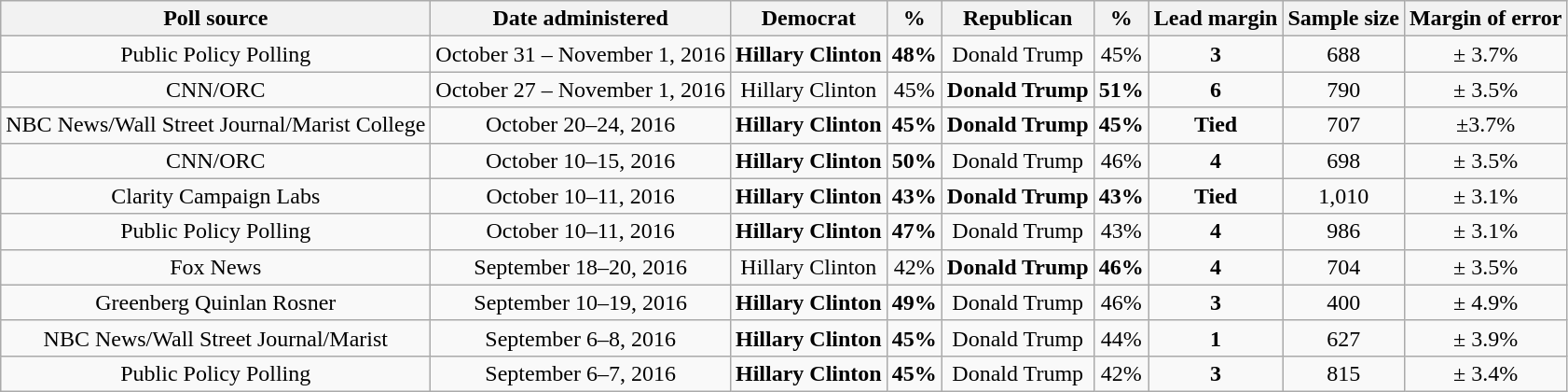<table class="wikitable" style="text-align:center;">
<tr>
<th>Poll source</th>
<th>Date administered</th>
<th>Democrat</th>
<th>%</th>
<th>Republican</th>
<th>%</th>
<th>Lead margin</th>
<th>Sample size</th>
<th>Margin of error</th>
</tr>
<tr>
<td>Public Policy Polling</td>
<td>October 31 – November 1, 2016</td>
<td><strong>Hillary Clinton</strong></td>
<td><strong>48%</strong></td>
<td>Donald Trump</td>
<td>45%</td>
<td><strong>3</strong></td>
<td>688</td>
<td>± 3.7%</td>
</tr>
<tr>
<td>CNN/ORC</td>
<td>October 27 – November 1, 2016</td>
<td>Hillary Clinton</td>
<td>45%</td>
<td><strong>Donald Trump</strong></td>
<td><strong>51%</strong></td>
<td><strong>6</strong></td>
<td>790</td>
<td>± 3.5%</td>
</tr>
<tr>
<td>NBC News/Wall Street Journal/Marist College</td>
<td>October 20–24, 2016</td>
<td><strong>Hillary Clinton</strong></td>
<td><strong>45%</strong></td>
<td><strong>Donald Trump</strong></td>
<td><strong>45%</strong></td>
<td align=center><strong>Tied</strong></td>
<td>707</td>
<td>±3.7%</td>
</tr>
<tr>
<td>CNN/ORC</td>
<td>October 10–15, 2016</td>
<td><strong>Hillary Clinton</strong></td>
<td><strong>50%</strong></td>
<td>Donald Trump</td>
<td>46%</td>
<td><strong>4</strong></td>
<td>698</td>
<td>± 3.5%</td>
</tr>
<tr>
<td>Clarity Campaign Labs</td>
<td>October 10–11, 2016</td>
<td><strong>Hillary Clinton</strong></td>
<td><strong>43%</strong></td>
<td><strong>Donald Trump</strong></td>
<td><strong>43%</strong></td>
<td align=center><strong>Tied</strong></td>
<td>1,010</td>
<td>± 3.1%</td>
</tr>
<tr>
<td>Public Policy Polling</td>
<td>October 10–11, 2016</td>
<td><strong>Hillary Clinton</strong></td>
<td><strong>47%</strong></td>
<td>Donald Trump</td>
<td>43%</td>
<td><strong>4</strong></td>
<td>986</td>
<td>± 3.1%</td>
</tr>
<tr>
<td>Fox News</td>
<td>September 18–20, 2016</td>
<td>Hillary Clinton</td>
<td>42%</td>
<td><strong>Donald Trump</strong></td>
<td><strong>46%</strong></td>
<td><strong>4</strong></td>
<td>704</td>
<td>± 3.5%</td>
</tr>
<tr>
<td>Greenberg Quinlan Rosner</td>
<td>September 10–19, 2016</td>
<td><strong>Hillary Clinton</strong></td>
<td><strong>49%</strong></td>
<td>Donald Trump</td>
<td>46%</td>
<td><strong>3</strong></td>
<td>400</td>
<td>± 4.9%</td>
</tr>
<tr>
<td>NBC News/Wall Street Journal/Marist</td>
<td>September 6–8, 2016</td>
<td><strong>Hillary Clinton</strong></td>
<td><strong>45%</strong></td>
<td>Donald Trump</td>
<td>44%</td>
<td><strong>1</strong></td>
<td>627</td>
<td>± 3.9%</td>
</tr>
<tr>
<td>Public Policy Polling</td>
<td>September 6–7, 2016</td>
<td><strong>Hillary Clinton</strong></td>
<td><strong>45%</strong></td>
<td>Donald Trump</td>
<td>42%</td>
<td><strong>3</strong></td>
<td>815</td>
<td>± 3.4%</td>
</tr>
</table>
